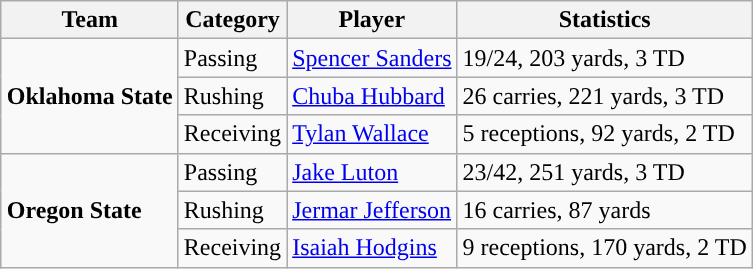<table class="wikitable" style="float: right;">
<tr>
<th>Team</th>
<th>Category</th>
<th>Player</th>
<th>Statistics</th>
</tr>
<tr>
<td rowspan=3><strong>Oklahoma State</strong></td>
<td>Passing</td>
<td><a href='#'>Spencer Sanders</a></td>
<td>19/24, 203 yards, 3 TD</td>
</tr>
<tr>
<td>Rushing</td>
<td><a href='#'>Chuba Hubbard</a></td>
<td>26 carries, 221 yards, 3 TD</td>
</tr>
<tr>
<td>Receiving</td>
<td><a href='#'>Tylan Wallace</a></td>
<td>5 receptions, 92 yards, 2 TD</td>
</tr>
<tr>
<td rowspan=3><strong>Oregon State</strong></td>
<td>Passing</td>
<td><a href='#'>Jake Luton</a></td>
<td>23/42, 251 yards, 3 TD</td>
</tr>
<tr>
<td>Rushing</td>
<td><a href='#'>Jermar Jefferson</a></td>
<td>16 carries, 87 yards</td>
</tr>
<tr>
<td>Receiving</td>
<td><a href='#'>Isaiah Hodgins</a></td>
<td>9 receptions, 170 yards, 2 TD</td>
</tr>
</table>
